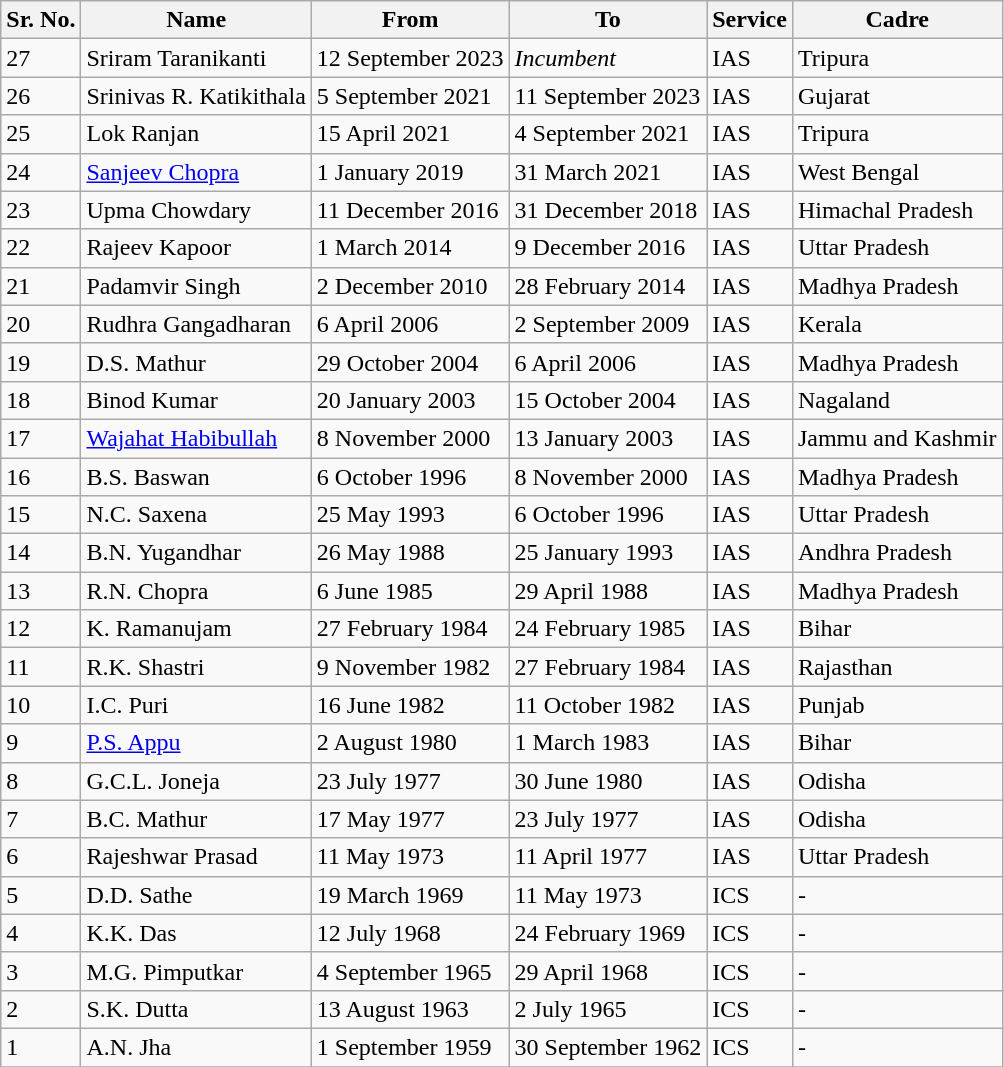<table class="sortable wikitable">
<tr>
<th>Sr. No.</th>
<th>Name</th>
<th>From</th>
<th>To</th>
<th>Service</th>
<th>Cadre</th>
</tr>
<tr>
<td>27</td>
<td>Sriram Taranikanti</td>
<td>12 September 2023</td>
<td><em>Incumbent</em></td>
<td>IAS</td>
<td>Tripura</td>
</tr>
<tr>
<td>26</td>
<td>Srinivas R. Katikithala</td>
<td>5 September 2021</td>
<td>11 September 2023</td>
<td>IAS</td>
<td>Gujarat</td>
</tr>
<tr>
<td>25</td>
<td>Lok Ranjan</td>
<td>15 April 2021</td>
<td>4 September 2021</td>
<td>IAS</td>
<td>Tripura</td>
</tr>
<tr>
<td>24</td>
<td><a href='#'>Sanjeev Chopra</a></td>
<td>1 January 2019</td>
<td>31 March 2021</td>
<td>IAS</td>
<td>West Bengal</td>
</tr>
<tr>
<td>23</td>
<td>Upma Chowdary</td>
<td>11 December 2016</td>
<td>31 December 2018</td>
<td>IAS</td>
<td>Himachal Pradesh</td>
</tr>
<tr>
<td>22</td>
<td>Rajeev Kapoor</td>
<td>1 March 2014</td>
<td>9 December 2016</td>
<td>IAS</td>
<td>Uttar Pradesh</td>
</tr>
<tr>
<td>21</td>
<td>Padamvir Singh</td>
<td>2 December 2010</td>
<td>28 February 2014</td>
<td>IAS</td>
<td>Madhya Pradesh</td>
</tr>
<tr>
<td>20</td>
<td>Rudhra Gangadharan</td>
<td>6 April 2006</td>
<td>2 September 2009</td>
<td>IAS</td>
<td>Kerala</td>
</tr>
<tr>
<td>19</td>
<td>D.S. Mathur</td>
<td>29 October 2004</td>
<td>6 April 2006</td>
<td>IAS</td>
<td>Madhya Pradesh</td>
</tr>
<tr>
<td>18</td>
<td>Binod Kumar</td>
<td>20 January 2003</td>
<td>15 October 2004</td>
<td>IAS</td>
<td>Nagaland</td>
</tr>
<tr>
<td>17</td>
<td><a href='#'>Wajahat Habibullah</a></td>
<td>8 November 2000</td>
<td>13 January 2003</td>
<td>IAS</td>
<td>Jammu and Kashmir</td>
</tr>
<tr>
<td>16</td>
<td>B.S. Baswan</td>
<td>6 October 1996</td>
<td>8 November 2000</td>
<td>IAS</td>
<td>Madhya Pradesh</td>
</tr>
<tr>
<td>15</td>
<td>N.C. Saxena</td>
<td>25 May 1993</td>
<td>6 October 1996</td>
<td>IAS</td>
<td>Uttar Pradesh</td>
</tr>
<tr>
<td>14</td>
<td>B.N. Yugandhar</td>
<td>26 May 1988</td>
<td>25 January 1993</td>
<td>IAS</td>
<td>Andhra Pradesh</td>
</tr>
<tr>
<td>13</td>
<td>R.N. Chopra</td>
<td>6 June 1985</td>
<td>29 April 1988</td>
<td>IAS</td>
<td>Madhya Pradesh</td>
</tr>
<tr>
<td>12</td>
<td>K. Ramanujam</td>
<td>27 February 1984</td>
<td>24 February 1985</td>
<td>IAS</td>
<td>Bihar</td>
</tr>
<tr>
<td>11</td>
<td>R.K. Shastri</td>
<td>9 November 1982</td>
<td>27 February 1984</td>
<td>IAS</td>
<td>Rajasthan</td>
</tr>
<tr>
<td>10</td>
<td>I.C. Puri</td>
<td>16 June 1982</td>
<td>11 October 1982</td>
<td>IAS</td>
<td>Punjab</td>
</tr>
<tr>
<td>9</td>
<td><a href='#'>P.S. Appu</a></td>
<td>2 August 1980</td>
<td>1 March 1983</td>
<td>IAS</td>
<td>Bihar</td>
</tr>
<tr>
<td>8</td>
<td>G.C.L. Joneja</td>
<td>23 July 1977</td>
<td>30 June 1980</td>
<td>IAS</td>
<td>Odisha</td>
</tr>
<tr>
<td>7</td>
<td>B.C. Mathur</td>
<td>17 May 1977</td>
<td>23 July 1977</td>
<td>IAS</td>
<td>Odisha</td>
</tr>
<tr>
<td>6</td>
<td>Rajeshwar Prasad</td>
<td>11 May 1973</td>
<td>11 April 1977</td>
<td>IAS</td>
<td>Uttar Pradesh</td>
</tr>
<tr>
<td>5</td>
<td>D.D. Sathe</td>
<td>19 March 1969</td>
<td>11 May 1973</td>
<td>ICS</td>
<td>-</td>
</tr>
<tr>
<td>4</td>
<td>K.K. Das</td>
<td>12 July 1968</td>
<td>24 February 1969</td>
<td>ICS</td>
<td>-</td>
</tr>
<tr>
<td>3</td>
<td>M.G. Pimputkar</td>
<td>4 September 1965</td>
<td>29 April 1968</td>
<td>ICS</td>
<td>-</td>
</tr>
<tr>
<td>2</td>
<td>S.K. Dutta</td>
<td>13 August 1963</td>
<td>2 July 1965</td>
<td>ICS</td>
<td>-</td>
</tr>
<tr>
<td>1</td>
<td>A.N. Jha</td>
<td>1 September 1959</td>
<td>30 September 1962</td>
<td>ICS</td>
<td>-</td>
</tr>
<tr>
</tr>
<tr 2  || UTTAM GUPTA  ||8 May 1988    ||20 April 2008  ||  IAS  ||>
</tr>
</table>
